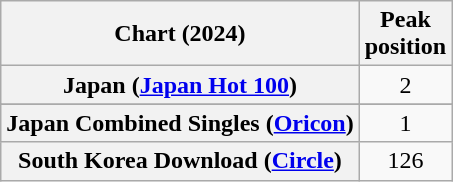<table class="wikitable sortable plainrowheaders" style="text-align:center">
<tr>
<th scope="col">Chart (2024)</th>
<th scope="col">Peak<br>position</th>
</tr>
<tr>
<th scope="row">Japan (<a href='#'>Japan Hot 100</a>)</th>
<td>2</td>
</tr>
<tr>
</tr>
<tr>
<th scope="row">Japan Combined Singles (<a href='#'>Oricon</a>)</th>
<td>1</td>
</tr>
<tr>
<th scope="row">South Korea Download (<a href='#'>Circle</a>)</th>
<td>126</td>
</tr>
</table>
